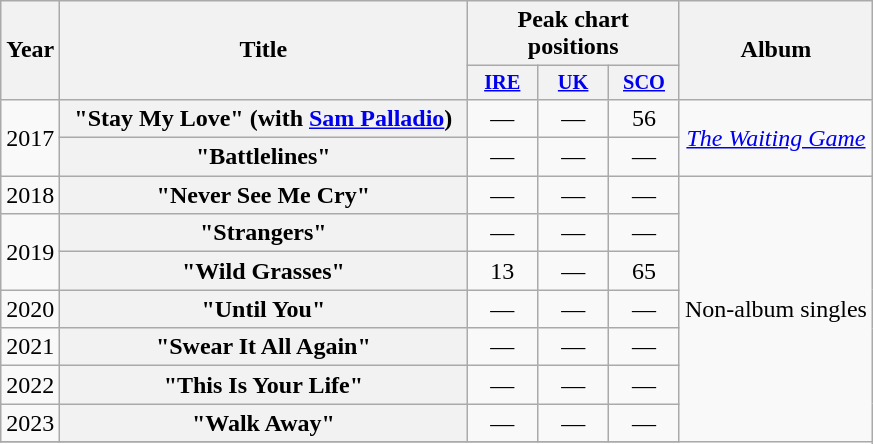<table class="wikitable plainrowheaders" style="text-align:center;">
<tr>
<th scope="col" rowspan="2" style="width:1em;">Year</th>
<th scope="col" rowspan="2" style="width:16.5em;">Title</th>
<th scope="col" colspan="3">Peak chart positions</th>
<th scope="col" rowspan="2">Album</th>
</tr>
<tr>
<th scope="col" style="width:3em;font-size:85%;"><a href='#'>IRE</a><br></th>
<th scope="col" style="width:3em;font-size:85%;"><a href='#'>UK</a><br></th>
<th scope="col" style=width:3em;font-size:85%;"><a href='#'>SCO</a><br></th>
</tr>
<tr>
<td rowspan="2">2017</td>
<th scope="row">"Stay My Love" <span>(with <a href='#'>Sam Palladio</a>)</span></th>
<td>—</td>
<td>—</td>
<td>56</td>
<td rowspan="2"><em><a href='#'>The Waiting Game</a></em></td>
</tr>
<tr>
<th scope="row">"Battlelines"</th>
<td>—</td>
<td>—</td>
<td>—</td>
</tr>
<tr>
<td>2018</td>
<th scope="row">"Never See Me Cry"</th>
<td>—</td>
<td>—</td>
<td>—</td>
<td rowspan="8">Non-album singles</td>
</tr>
<tr>
<td rowspan="2">2019</td>
<th scope="row">"Strangers"</th>
<td>—</td>
<td>—</td>
<td>—</td>
</tr>
<tr>
<th scope="row">"Wild Grasses"</th>
<td>13</td>
<td>—</td>
<td>65</td>
</tr>
<tr>
<td>2020</td>
<th scope="row">"Until You"</th>
<td>—</td>
<td>—</td>
<td>—</td>
</tr>
<tr>
<td>2021</td>
<th scope="row">"Swear It All Again"</th>
<td>—</td>
<td>—</td>
<td>—</td>
</tr>
<tr>
<td>2022</td>
<th scope="row">"This Is Your Life"</th>
<td>—</td>
<td>—</td>
<td>—</td>
</tr>
<tr>
<td>2023</td>
<th scope="row">"Walk Away"</th>
<td>—</td>
<td>—</td>
<td>—</td>
</tr>
<tr>
</tr>
</table>
